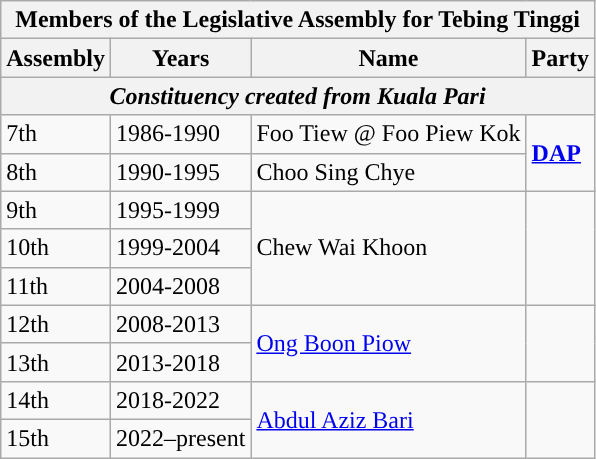<table class="wikitable">
<tr>
<th colspan="4">Members of the Legislative Assembly for Tebing Tinggi</th>
</tr>
<tr>
<th>Assembly</th>
<th>Years</th>
<th>Name</th>
<th>Party</th>
</tr>
<tr>
<th colspan="4"><em>Constituency created from Kuala Pari</em></th>
</tr>
<tr>
<td>7th</td>
<td>1986-1990</td>
<td>Foo Tiew @ Foo Piew Kok</td>
<td rowspan="2"><strong><a href='#'>DAP</a></strong></td>
</tr>
<tr>
<td>8th</td>
<td>1990-1995</td>
<td>Choo Sing Chye</td>
</tr>
<tr>
<td>9th</td>
<td>1995-1999</td>
<td rowspan="3">Chew Wai Khoon</td>
<td rowspan="3"></td>
</tr>
<tr>
<td>10th</td>
<td>1999-2004</td>
</tr>
<tr>
<td>11th</td>
<td>2004-2008</td>
</tr>
<tr>
<td>12th</td>
<td>2008-2013</td>
<td rowspan="2"><a href='#'>Ong Boon Piow</a></td>
<td rowspan="2"></td>
</tr>
<tr>
<td>13th</td>
<td>2013-2018</td>
</tr>
<tr>
<td>14th</td>
<td>2018-2022</td>
<td rowspan="2"><a href='#'>Abdul Aziz Bari</a></td>
<td rowspan="2"></td>
</tr>
<tr>
<td>15th</td>
<td>2022–present</td>
</tr>
</table>
